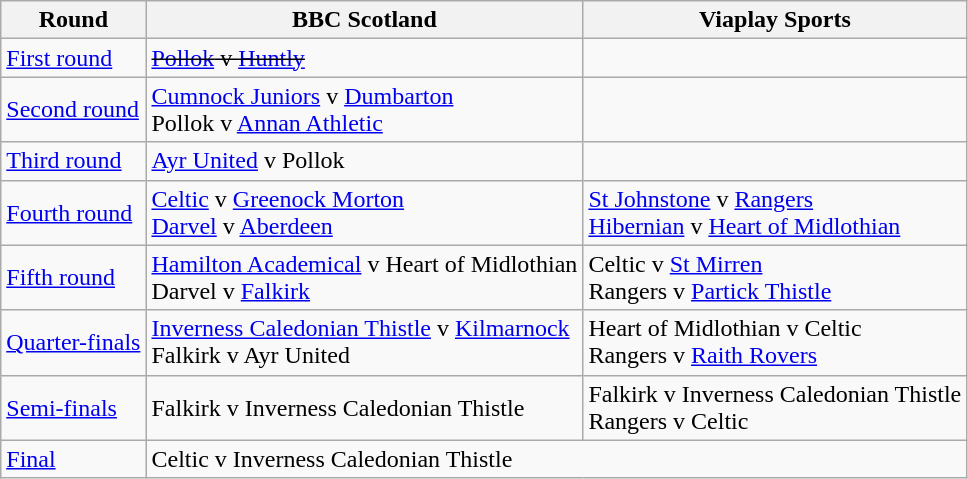<table class="wikitable">
<tr>
<th>Round</th>
<th>BBC Scotland</th>
<th>Viaplay Sports</th>
</tr>
<tr>
<td><a href='#'>First round</a></td>
<td><s><a href='#'>Pollok</a> v <a href='#'>Huntly</a></s></td>
<td></td>
</tr>
<tr>
<td><a href='#'>Second round</a></td>
<td><a href='#'>Cumnock Juniors</a> v <a href='#'>Dumbarton</a><br>Pollok v <a href='#'>Annan Athletic</a></td>
<td></td>
</tr>
<tr>
<td><a href='#'>Third round</a></td>
<td><a href='#'>Ayr United</a> v Pollok</td>
<td></td>
</tr>
<tr>
<td><a href='#'>Fourth round</a></td>
<td><a href='#'>Celtic</a> v <a href='#'>Greenock Morton</a><br><a href='#'>Darvel</a> v <a href='#'>Aberdeen</a></td>
<td><a href='#'>St Johnstone</a> v <a href='#'>Rangers</a><br><a href='#'>Hibernian</a> v <a href='#'>Heart of Midlothian</a></td>
</tr>
<tr>
<td><a href='#'>Fifth round</a></td>
<td><a href='#'>Hamilton Academical</a> v Heart of Midlothian<br>Darvel v <a href='#'>Falkirk</a></td>
<td>Celtic v <a href='#'>St Mirren</a><br>Rangers v <a href='#'>Partick Thistle</a></td>
</tr>
<tr>
<td><a href='#'>Quarter-finals</a></td>
<td><a href='#'>Inverness Caledonian Thistle</a> v <a href='#'>Kilmarnock</a><br>Falkirk v Ayr United</td>
<td>Heart of Midlothian v Celtic<br>Rangers v <a href='#'>Raith Rovers</a></td>
</tr>
<tr>
<td><a href='#'>Semi-finals</a></td>
<td>Falkirk v Inverness Caledonian Thistle</td>
<td>Falkirk v Inverness Caledonian Thistle<br>Rangers v Celtic</td>
</tr>
<tr>
<td><a href='#'>Final</a></td>
<td colspan=2>Celtic v Inverness Caledonian Thistle</td>
</tr>
</table>
